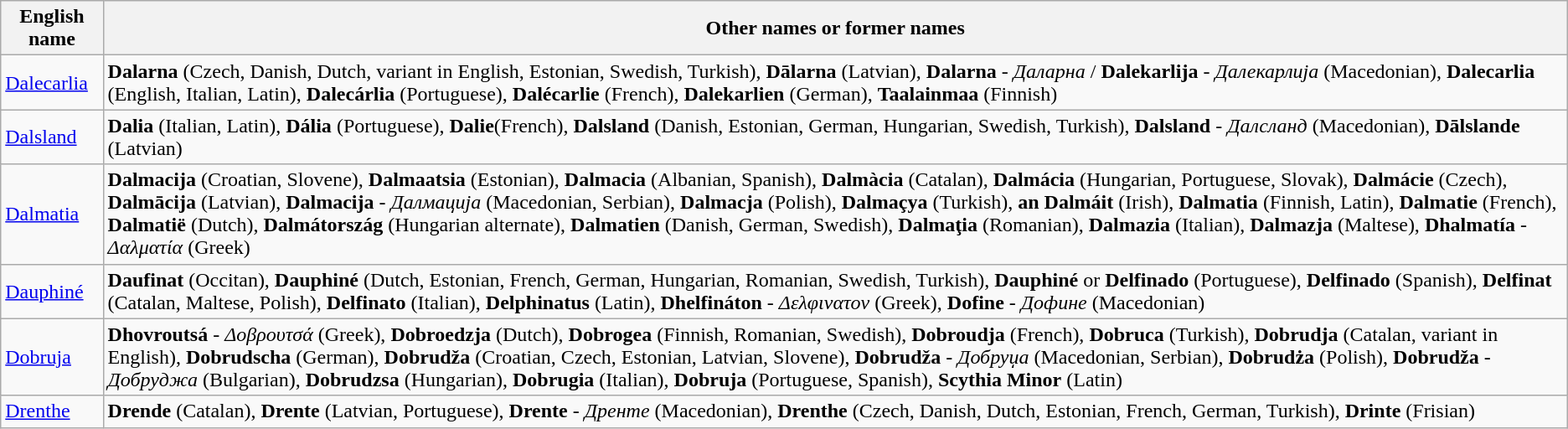<table class="wikitable">
<tr>
<th>English name</th>
<th>Other names or former names</th>
</tr>
<tr>
<td><a href='#'>Dalecarlia</a></td>
<td><strong>Dalarna</strong> (Czech, Danish, Dutch, variant in English, Estonian, Swedish, Turkish), <strong>Dālarna</strong> (Latvian), <strong>Dalarna</strong> - <em>Даларна</em> / <strong>Dalekarlija</strong> - <em>Далекарлија</em> (Macedonian), <strong>Dalecarlia</strong> (English, Italian, Latin), <strong>Dalecárlia</strong> (Portuguese), <strong>Dalécarlie</strong> (French), <strong>Dalekarlien</strong> (German), <strong>Taalainmaa</strong> (Finnish)</td>
</tr>
<tr>
<td><a href='#'>Dalsland</a></td>
<td><strong>Dalia</strong> (Italian, Latin), <strong>Dália</strong> (Portuguese), <strong>Dalie</strong>(French), <strong>Dalsland</strong> (Danish, Estonian, German, Hungarian, Swedish, Turkish), <strong>Dalsland</strong> - <em>Далсланд</em> (Macedonian), <strong>Dālslande</strong> (Latvian)</td>
</tr>
<tr>
<td><a href='#'>Dalmatia</a></td>
<td><strong>Dalmacija</strong> (Croatian, Slovene), <strong>Dalmaatsia</strong> (Estonian), <strong>Dalmacia</strong> (Albanian, Spanish), <strong>Dalmàcia</strong> (Catalan), <strong>Dalmácia</strong> (Hungarian, Portuguese, Slovak), <strong>Dalmácie</strong> (Czech), <strong>Dalmācija</strong> (Latvian), <strong>Dalmacija</strong>  - <em>Далмација</em> (Macedonian, Serbian), <strong>Dalmacja</strong> (Polish), <strong>Dalmaçya</strong> (Turkish), <strong>an Dalmáit</strong> (Irish), <strong>Dalmatia</strong> (Finnish, Latin), <strong>Dalmatie</strong> (French), <strong>Dalmatië</strong> (Dutch), <strong>Dalmátország</strong> (Hungarian alternate), <strong>Dalmatien</strong> (Danish, German, Swedish), <strong>Dalmaţia</strong> (Romanian), <strong>Dalmazia</strong> (Italian), <strong>Dalmazja</strong> (Maltese), <strong>Dhalmatía</strong> - <em>Δαλματία</em> (Greek)</td>
</tr>
<tr>
<td><a href='#'>Dauphiné</a></td>
<td><strong>Daufinat</strong> (Occitan), <strong>Dauphiné</strong> (Dutch, Estonian, French, German, Hungarian, Romanian, Swedish, Turkish), <strong>Dauphiné</strong> or <strong>Delfinado</strong> (Portuguese), <strong>Delfinado</strong> (Spanish), <strong>Delfinat</strong> (Catalan, Maltese, Polish), <strong>Delfinato</strong> (Italian), <strong>Delphinatus</strong> (Latin), <strong>Dhelfináton</strong> - <em>Δελφινατον</em> (Greek), <strong>Dofine</strong> - <em>Дофине</em> (Macedonian)</td>
</tr>
<tr>
<td><a href='#'>Dobruja</a></td>
<td><strong>Dhovroutsá</strong> - <em>Δοβρουτσά</em> (Greek), <strong>Dobroedzja</strong> (Dutch), <strong>Dobrogea</strong> (Finnish, Romanian, Swedish), <strong>Dobroudja</strong> (French), <strong>Dobruca</strong> (Turkish), <strong>Dobrudja</strong> (Catalan, variant in English), <strong>Dobrudscha</strong> (German), <strong>Dobrudža</strong> (Croatian, Czech, Estonian, Latvian, Slovene), <strong>Dobrudža</strong> - <em>Добруџа</em> (Macedonian, Serbian), <strong>Dobrudża</strong> (Polish), <strong>Dobrudža</strong> - <em>Добруджа</em> (Bulgarian), <strong>Dobrudzsa</strong> (Hungarian), <strong>Dobrugia</strong> (Italian), <strong>Dobruja</strong> (Portuguese, Spanish), <strong>Scythia Minor</strong> (Latin)</td>
</tr>
<tr>
<td><a href='#'>Drenthe</a></td>
<td><strong>Drende</strong> (Catalan), <strong>Drente</strong> (Latvian, Portuguese), <strong>Drente</strong> - <em>Дренте</em> (Macedonian), <strong>Drenthe</strong> (Czech, Danish, Dutch, Estonian, French, German, Turkish), <strong>Drinte</strong> (Frisian)</td>
</tr>
</table>
